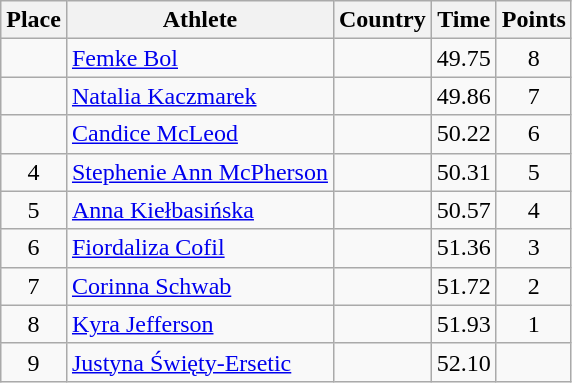<table class="wikitable">
<tr>
<th>Place</th>
<th>Athlete</th>
<th>Country</th>
<th>Time</th>
<th>Points</th>
</tr>
<tr>
<td align=center></td>
<td><a href='#'>Femke Bol</a></td>
<td></td>
<td>49.75</td>
<td align=center>8</td>
</tr>
<tr>
<td align=center></td>
<td><a href='#'>Natalia Kaczmarek</a></td>
<td></td>
<td>49.86</td>
<td align=center>7</td>
</tr>
<tr>
<td align=center></td>
<td><a href='#'>Candice McLeod</a></td>
<td></td>
<td>50.22</td>
<td align=center>6</td>
</tr>
<tr>
<td align=center>4</td>
<td><a href='#'>Stephenie Ann McPherson</a></td>
<td></td>
<td>50.31</td>
<td align=center>5</td>
</tr>
<tr>
<td align=center>5</td>
<td><a href='#'>Anna Kiełbasińska</a></td>
<td></td>
<td>50.57</td>
<td align=center>4</td>
</tr>
<tr>
<td align=center>6</td>
<td><a href='#'>Fiordaliza Cofil</a></td>
<td></td>
<td>51.36</td>
<td align=center>3</td>
</tr>
<tr>
<td align=center>7</td>
<td><a href='#'>Corinna Schwab</a></td>
<td></td>
<td>51.72</td>
<td align=center>2</td>
</tr>
<tr>
<td align=center>8</td>
<td><a href='#'>Kyra Jefferson</a></td>
<td></td>
<td>51.93</td>
<td align=center>1</td>
</tr>
<tr>
<td align=center>9</td>
<td><a href='#'>Justyna Święty-Ersetic</a></td>
<td></td>
<td>52.10</td>
<td align=center></td>
</tr>
</table>
